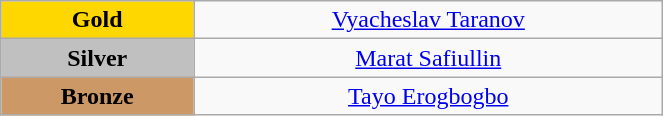<table class="wikitable" style="text-align:center; " width="35%">
<tr>
<td bgcolor="gold"><strong>Gold</strong></td>
<td><a href='#'>Vyacheslav Taranov</a><br>  <small><em></em></small></td>
</tr>
<tr>
<td bgcolor="silver"><strong>Silver</strong></td>
<td><a href='#'>Marat Safiullin</a><br>  <small><em></em></small></td>
</tr>
<tr>
<td bgcolor="CC9966"><strong>Bronze</strong></td>
<td><a href='#'>Tayo Erogbogbo</a><br>  <small><em></em></small></td>
</tr>
</table>
